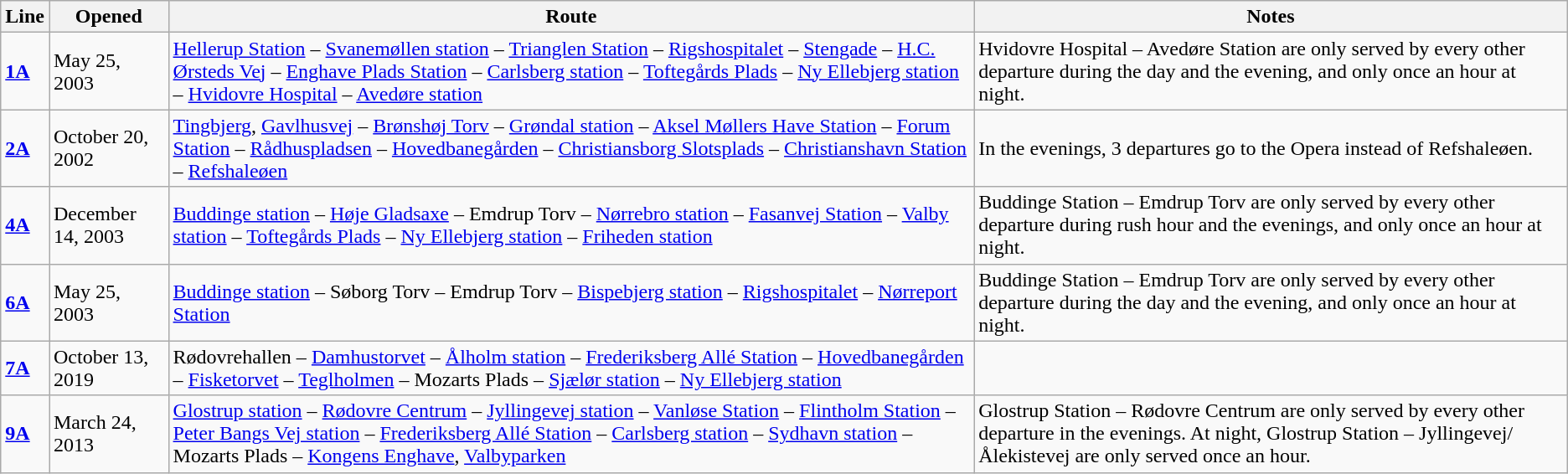<table class="wikitable">
<tr>
<th>Line</th>
<th>Opened</th>
<th>Route</th>
<th>Notes</th>
</tr>
<tr>
<td><strong><a href='#'>1A</a></strong></td>
<td>May 25, 2003</td>
<td><a href='#'>Hellerup Station</a> – <a href='#'>Svanemøllen station</a> – <a href='#'>Trianglen Station</a> – <a href='#'>Rigshospitalet</a> – <a href='#'>Stengade</a> – <a href='#'>H.C. Ørsteds Vej</a> – <a href='#'>Enghave Plads Station</a> – <a href='#'>Carlsberg station</a> – <a href='#'>Toftegårds Plads</a> – <a href='#'>Ny Ellebjerg station</a> – <a href='#'>Hvidovre Hospital</a> – <a href='#'>Avedøre station</a></td>
<td>Hvidovre Hospital – Avedøre Station are only served by every other departure during the day and the evening, and only once an hour at night.</td>
</tr>
<tr>
<td><strong><a href='#'>2A</a></strong></td>
<td>October 20, 2002</td>
<td><a href='#'>Tingbjerg</a>, <a href='#'>Gavlhusvej</a> – <a href='#'>Brønshøj Torv</a> – <a href='#'>Grøndal station</a> – <a href='#'>Aksel Møllers Have Station</a> – <a href='#'>Forum Station</a> – <a href='#'>Rådhuspladsen</a> – <a href='#'>Hovedbanegården</a> – <a href='#'>Christiansborg Slotsplads</a> – <a href='#'>Christianshavn Station</a> – <a href='#'>Refshaleøen</a></td>
<td>In the evenings, 3 departures go to the Opera instead of Refshaleøen.</td>
</tr>
<tr>
<td><strong><a href='#'>4A</a></strong></td>
<td>December 14, 2003</td>
<td><a href='#'>Buddinge station</a> – <a href='#'>Høje Gladsaxe</a> – Emdrup Torv – <a href='#'>Nørrebro station</a> – <a href='#'>Fasanvej Station</a> – <a href='#'>Valby station</a> – <a href='#'>Toftegårds Plads</a> – <a href='#'>Ny Ellebjerg station</a> – <a href='#'>Friheden station</a></td>
<td>Buddinge Station – Emdrup Torv are only served by every other departure during rush hour and the evenings, and only once an hour at night.</td>
</tr>
<tr>
<td><strong><a href='#'>6A</a></strong></td>
<td>May 25, 2003</td>
<td><a href='#'>Buddinge station</a> – Søborg Torv – Emdrup Torv – <a href='#'>Bispebjerg station</a> – <a href='#'>Rigshospitalet</a> – <a href='#'>Nørreport Station</a></td>
<td>Buddinge Station – Emdrup Torv are only served by every other departure during the day and the evening, and only once an hour at night.</td>
</tr>
<tr>
<td><strong><a href='#'>7A</a></strong></td>
<td>October 13, 2019</td>
<td>Rødovrehallen – <a href='#'>Damhustorvet</a> – <a href='#'>Ålholm station</a> – <a href='#'>Frederiksberg Allé Station</a> – <a href='#'>Hovedbanegården</a> – <a href='#'>Fisketorvet</a> – <a href='#'>Teglholmen</a> – Mozarts Plads – <a href='#'>Sjælør station</a> – <a href='#'>Ny Ellebjerg station</a></td>
<td></td>
</tr>
<tr>
<td><strong><a href='#'>9A</a></strong></td>
<td>March 24, 2013</td>
<td><a href='#'>Glostrup station</a> – <a href='#'>Rødovre Centrum</a> – <a href='#'>Jyllingevej station</a> – <a href='#'>Vanløse Station</a> – <a href='#'>Flintholm Station</a> – <a href='#'>Peter Bangs Vej station</a> – <a href='#'>Frederiksberg Allé Station</a> – <a href='#'>Carlsberg station</a> – <a href='#'>Sydhavn station</a> – Mozarts Plads – <a href='#'>Kongens Enghave</a>, <a href='#'>Valbyparken</a></td>
<td>Glostrup Station – Rødovre Centrum are only served by every other departure in the evenings. At night, Glostrup Station – Jyllingevej/Ålekistevej are only served once an hour.</td>
</tr>
</table>
